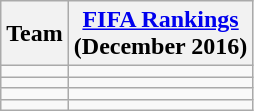<table class="wikitable sortable" style="text-align: left;">
<tr>
<th>Team</th>
<th><a href='#'>FIFA Rankings</a><br>(December 2016)</th>
</tr>
<tr>
<td></td>
<td></td>
</tr>
<tr>
<td></td>
<td></td>
</tr>
<tr>
<td></td>
<td></td>
</tr>
<tr>
<td></td>
<td></td>
</tr>
</table>
